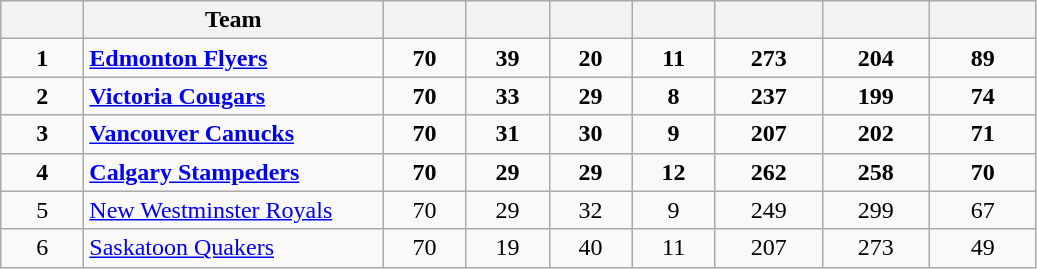<table class="wikitable sortable">
<tr>
<th scope="col" style="width:3em"></th>
<th scope="col" style="width:12em">Team</th>
<th scope="col" style="width:3em" class="unsortable"></th>
<th scope="col" style="width:3em"></th>
<th scope="col" style="width:3em"></th>
<th scope="col" style="width:3em"></th>
<th scope="col" style="width:4em"></th>
<th scope="col" style="width:4em"></th>
<th scope="col" style="width:4em"></th>
</tr>
<tr style="text-align:center;font-weight:bold;">
<td>1</td>
<td style="text-align:left;"><a href='#'>Edmonton Flyers</a></td>
<td>70</td>
<td>39</td>
<td>20</td>
<td>11</td>
<td>273</td>
<td>204</td>
<td>89</td>
</tr>
<tr style="text-align:center;font-weight:bold;">
<td>2</td>
<td style="text-align:left;"><a href='#'>Victoria Cougars</a></td>
<td>70</td>
<td>33</td>
<td>29</td>
<td>8</td>
<td>237</td>
<td>199</td>
<td>74</td>
</tr>
<tr style="text-align:center;font-weight:bold;">
<td>3</td>
<td style="text-align:left;"><a href='#'>Vancouver Canucks</a></td>
<td>70</td>
<td>31</td>
<td>30</td>
<td>9</td>
<td>207</td>
<td>202</td>
<td>71</td>
</tr>
<tr style="text-align:center;font-weight:bold;">
<td>4</td>
<td style="text-align:left;"><a href='#'>Calgary Stampeders</a></td>
<td>70</td>
<td>29</td>
<td>29</td>
<td>12</td>
<td>262</td>
<td>258</td>
<td>70</td>
</tr>
<tr style="text-align:center;">
<td>5</td>
<td style="text-align:left;"><a href='#'>New Westminster Royals</a></td>
<td>70</td>
<td>29</td>
<td>32</td>
<td>9</td>
<td>249</td>
<td>299</td>
<td>67</td>
</tr>
<tr style="text-align:center;">
<td>6</td>
<td style="text-align:left;"><a href='#'>Saskatoon Quakers</a></td>
<td>70</td>
<td>19</td>
<td>40</td>
<td>11</td>
<td>207</td>
<td>273</td>
<td>49</td>
</tr>
</table>
